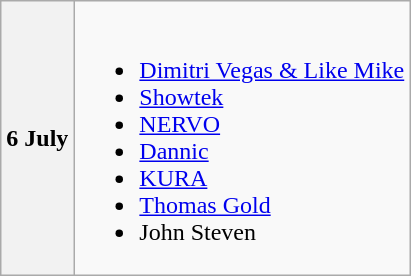<table class="wikitable">
<tr>
<th>6 July</th>
<td><br><ul><li><a href='#'>Dimitri Vegas & Like Mike</a></li><li><a href='#'>Showtek</a></li><li><a href='#'>NERVO</a></li><li><a href='#'>Dannic</a></li><li><a href='#'>KURA</a></li><li><a href='#'>Thomas Gold</a></li><li>John Steven</li></ul></td>
</tr>
</table>
